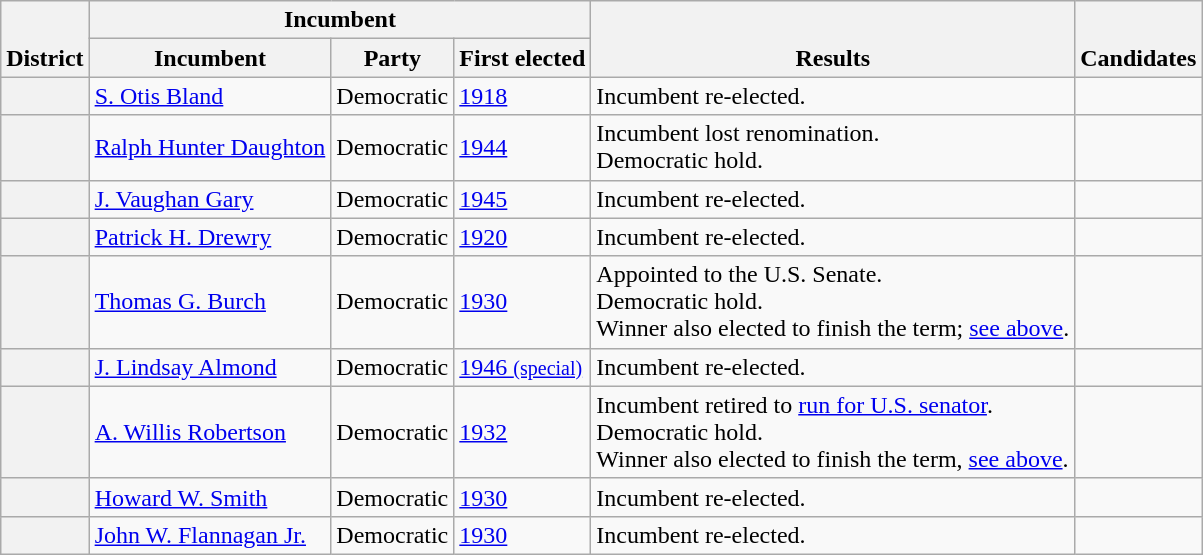<table class=wikitable>
<tr valign=bottom>
<th rowspan=2>District</th>
<th colspan=3>Incumbent</th>
<th rowspan=2>Results</th>
<th rowspan=2>Candidates</th>
</tr>
<tr>
<th>Incumbent</th>
<th>Party</th>
<th>First elected</th>
</tr>
<tr>
<th></th>
<td><a href='#'>S. Otis Bland</a></td>
<td>Democratic</td>
<td><a href='#'>1918</a></td>
<td>Incumbent re-elected.</td>
<td nowrap></td>
</tr>
<tr>
<th></th>
<td><a href='#'>Ralph Hunter Daughton</a></td>
<td>Democratic</td>
<td><a href='#'>1944</a></td>
<td>Incumbent lost renomination.<br>Democratic hold.</td>
<td nowrap></td>
</tr>
<tr>
<th></th>
<td><a href='#'>J. Vaughan Gary</a></td>
<td>Democratic</td>
<td><a href='#'>1945 </a></td>
<td>Incumbent re-elected.</td>
<td nowrap></td>
</tr>
<tr>
<th></th>
<td><a href='#'>Patrick H. Drewry</a></td>
<td>Democratic</td>
<td><a href='#'>1920</a></td>
<td>Incumbent re-elected.</td>
<td nowrap></td>
</tr>
<tr>
<th></th>
<td><a href='#'>Thomas G. Burch</a></td>
<td>Democratic</td>
<td><a href='#'>1930</a></td>
<td>Appointed to the U.S. Senate.<br>Democratic hold.<br>Winner also elected to finish the term; <a href='#'>see above</a>.</td>
<td nowrap></td>
</tr>
<tr>
<th></th>
<td><a href='#'>J. Lindsay Almond</a></td>
<td>Democratic</td>
<td><a href='#'>1946 <small>(special)</small></a></td>
<td>Incumbent re-elected.</td>
<td nowrap></td>
</tr>
<tr>
<th></th>
<td><a href='#'>A. Willis Robertson</a></td>
<td>Democratic</td>
<td><a href='#'>1932</a></td>
<td>Incumbent retired to <a href='#'>run for U.S. senator</a>.<br>Democratic hold.<br>Winner also elected to finish the term, <a href='#'>see above</a>.</td>
<td nowrap></td>
</tr>
<tr>
<th></th>
<td><a href='#'>Howard W. Smith</a></td>
<td>Democratic</td>
<td><a href='#'>1930</a></td>
<td>Incumbent re-elected.</td>
<td nowrap></td>
</tr>
<tr>
<th></th>
<td><a href='#'>John W. Flannagan Jr.</a></td>
<td>Democratic</td>
<td><a href='#'>1930</a></td>
<td>Incumbent re-elected.</td>
<td nowrap></td>
</tr>
</table>
